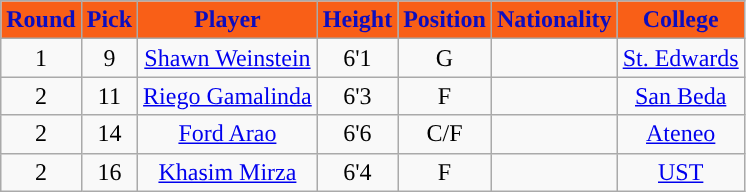<table class="wikitable sortable sortable">
<tr>
<th style="background:#F95F17; color:#0D0DBF; ">Round</th>
<th style="background:#F95F17; color:#0D0DBF; ">Pick</th>
<th style="background:#F95F17; color:#0D0DBF; ">Player</th>
<th style="background:#F95F17; color:#0D0DBF; ">Height</th>
<th style="background:#F95F17; color:#0D0DBF; ">Position</th>
<th style="background:#F95F17; color:#0D0DBF; ">Nationality</th>
<th style="background:#F95F17; color:#0D0DBF; ">College</th>
</tr>
<tr style="text-align: center">
<td>1</td>
<td>9</td>
<td><a href='#'>Shawn Weinstein</a></td>
<td>6'1</td>
<td>G</td>
<td></td>
<td><a href='#'>St. Edwards</a></td>
</tr>
<tr style="text-align: center">
<td>2</td>
<td>11</td>
<td><a href='#'>Riego Gamalinda</a></td>
<td>6'3</td>
<td>F</td>
<td></td>
<td><a href='#'>San Beda</a></td>
</tr>
<tr style="text-align: center">
<td>2</td>
<td>14</td>
<td><a href='#'>Ford Arao</a></td>
<td>6'6</td>
<td>C/F</td>
<td></td>
<td><a href='#'>Ateneo</a></td>
</tr>
<tr style="text-align: center">
<td>2</td>
<td>16</td>
<td><a href='#'>Khasim Mirza</a></td>
<td>6'4</td>
<td>F</td>
<td></td>
<td><a href='#'>UST</a></td>
</tr>
</table>
